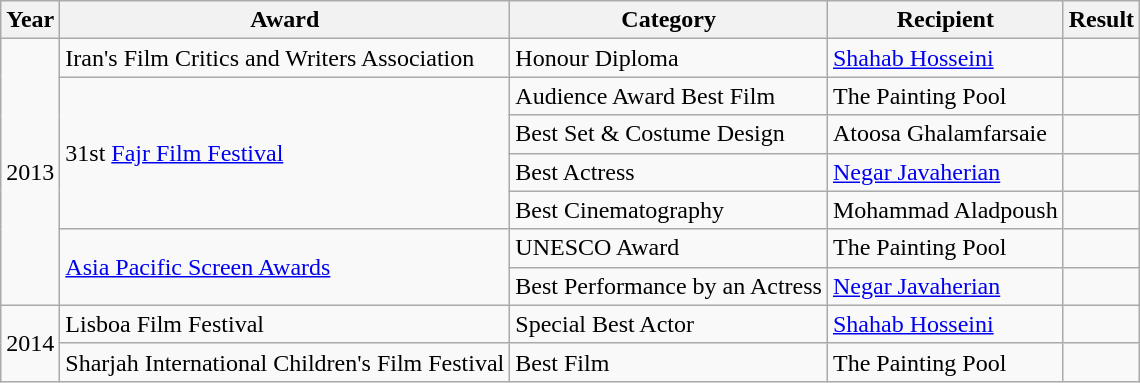<table class="wikitable">
<tr>
<th>Year</th>
<th>Award</th>
<th>Category</th>
<th>Recipient</th>
<th>Result</th>
</tr>
<tr>
<td rowspan="7">2013</td>
<td>Iran's Film Critics and Writers Association</td>
<td>Honour Diploma</td>
<td><a href='#'>Shahab Hosseini</a></td>
<td></td>
</tr>
<tr>
<td rowspan="4">31st <a href='#'>Fajr Film Festival</a></td>
<td>Audience Award Best Film</td>
<td>The Painting Pool</td>
<td></td>
</tr>
<tr>
<td>Best Set & Costume Design</td>
<td>Atoosa Ghalamfarsaie</td>
<td></td>
</tr>
<tr>
<td>Best Actress</td>
<td><a href='#'>Negar Javaherian</a></td>
<td></td>
</tr>
<tr>
<td>Best Cinematography</td>
<td>Mohammad Aladpoush</td>
<td></td>
</tr>
<tr>
<td rowspan="2"><a href='#'>Asia Pacific Screen Awards</a></td>
<td>UNESCO Award</td>
<td>The Painting Pool</td>
<td></td>
</tr>
<tr>
<td>Best Performance by an Actress</td>
<td><a href='#'>Negar Javaherian</a></td>
<td></td>
</tr>
<tr>
<td rowspan="2">2014</td>
<td>Lisboa Film Festival</td>
<td>Special Best Actor</td>
<td><a href='#'>Shahab Hosseini</a></td>
<td></td>
</tr>
<tr>
<td>Sharjah International Children's Film Festival</td>
<td>Best Film</td>
<td>The Painting Pool</td>
<td></td>
</tr>
</table>
